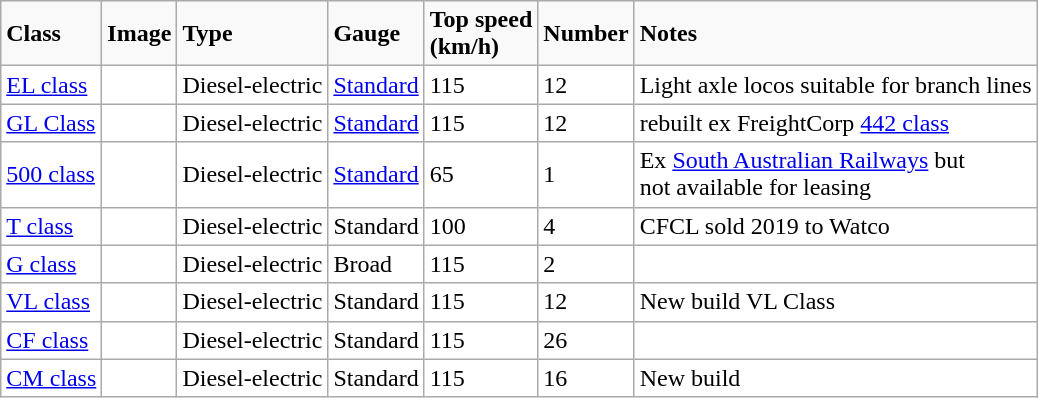<table class="wikitable sortable">
<tr style="background:#f9f9f9;">
<td><strong>Class</strong></td>
<td><strong>Image</strong></td>
<td><strong>Type</strong></td>
<td><strong>Gauge</strong></td>
<td><strong>Top speed<br>(km/h)</strong></td>
<td><strong>Number</strong></td>
<td><strong>Notes</strong></td>
</tr>
<tr bgcolor="#FFFFFF">
<td><a href='#'>EL class</a></td>
<td></td>
<td>Diesel-electric</td>
<td><a href='#'>Standard</a></td>
<td>115</td>
<td>12</td>
<td>Light axle locos suitable for branch lines</td>
</tr>
<tr bgcolor="#FFFFFF">
<td><a href='#'>GL Class</a></td>
<td></td>
<td>Diesel-electric</td>
<td><a href='#'>Standard</a></td>
<td>115</td>
<td>12</td>
<td>rebuilt ex FreightCorp <a href='#'>442 class</a></td>
</tr>
<tr bgcolor="#FFFFFF">
<td><a href='#'>500 class</a></td>
<td></td>
<td>Diesel-electric</td>
<td><a href='#'>Standard</a></td>
<td>65</td>
<td>1</td>
<td>Ex <a href='#'>South Australian Railways</a> but<br>not available for leasing</td>
</tr>
<tr bgcolor="#FFFFFF">
<td><a href='#'>T class</a></td>
<td></td>
<td>Diesel-electric</td>
<td>Standard</td>
<td>100</td>
<td>4</td>
<td>CFCL sold 2019 to Watco</td>
</tr>
<tr bgcolor="#FFFFFF">
<td><a href='#'>G class</a></td>
<td></td>
<td>Diesel-electric</td>
<td>Broad</td>
<td>115</td>
<td>2</td>
<td></td>
</tr>
<tr bgcolor="#FFFFFF">
<td><a href='#'>VL class</a></td>
<td></td>
<td>Diesel-electric</td>
<td>Standard</td>
<td>115</td>
<td>12</td>
<td>New build VL Class</td>
</tr>
<tr bgcolor="#FFFFFF">
<td><a href='#'>CF class</a></td>
<td></td>
<td>Diesel-electric</td>
<td>Standard</td>
<td>115</td>
<td>26</td>
<td></td>
</tr>
<tr bgcolor="#FFFFFF">
<td><a href='#'>CM class</a></td>
<td></td>
<td>Diesel-electric</td>
<td>Standard</td>
<td>115</td>
<td>16</td>
<td>New build</td>
</tr>
</table>
